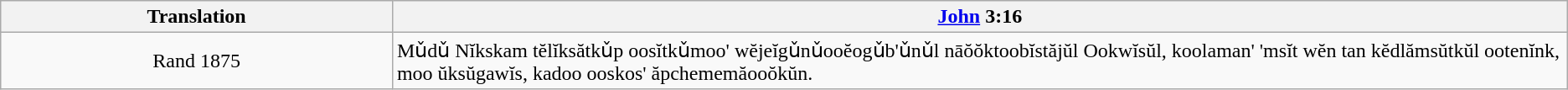<table class="wikitable">
<tr>
<th style="text-align:center; width:25%;">Translation</th>
<th><a href='#'>John</a> 3:16</th>
</tr>
<tr>
<td style="text-align:center;">Rand 1875</td>
<td>Mǔdǔ Nĭkskam tĕlĭksătkǔp oosĭtkǔmoo' wĕjeĭgǔnǔooĕogǔb'ǔnǔl nāŏŏktoobĭstăjŭl Ookwĭsŭl, koolaman' 'msĭt wĕn tan kĕdlămsŭtkŭl ootenĭnk, moo ŭksŭgawĭs, kadoo ooskos' ăpchememăooŏkŭn.</td>
</tr>
</table>
